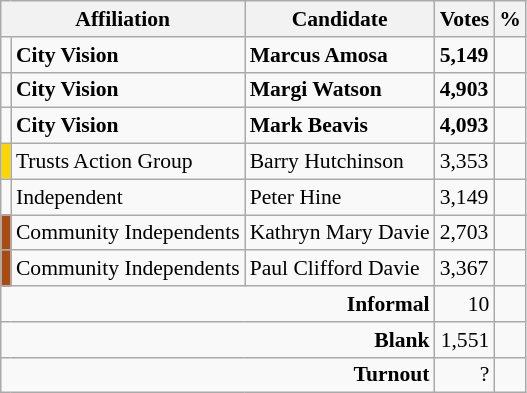<table class="wikitable col4right col5right" style="font-size:90%">
<tr>
<th colspan="2">Affiliation</th>
<th>Candidate</th>
<th>Votes</th>
<th>%</th>
</tr>
<tr>
<td></td>
<td><strong>City Vision</strong></td>
<td><strong>Marcus Amosa</strong></td>
<td><strong>5,149</strong></td>
<td></td>
</tr>
<tr>
<td></td>
<td><strong>City Vision</strong></td>
<td><strong>Margi Watson</strong></td>
<td><strong>4,903</strong></td>
<td></td>
</tr>
<tr>
<td></td>
<td><strong>City Vision</strong></td>
<td><strong>Mark Beavis</strong></td>
<td><strong>4,093</strong></td>
<td></td>
</tr>
<tr>
<td style="background:gold"></td>
<td>Trusts Action Group</td>
<td>Barry Hutchinson</td>
<td>3,353</td>
<td></td>
</tr>
<tr>
<td></td>
<td>Independent</td>
<td>Peter Hine</td>
<td>3,149</td>
<td></td>
</tr>
<tr>
<td style="background:#a84c13"></td>
<td>Community Independents</td>
<td>Kathryn Mary Davie</td>
<td>2,703</td>
<td></td>
</tr>
<tr>
<td style="background:#a84c13"></td>
<td>Community Independents</td>
<td>Paul Clifford Davie</td>
<td>3,367</td>
<td></td>
</tr>
<tr>
<td colspan="3" style="text-align:right"><strong>Informal</strong></td>
<td style="text-align:right">10</td>
<td style="text-align:right"></td>
</tr>
<tr>
<td colspan="3" style="text-align:right"><strong>Blank</strong></td>
<td style="text-align:right">1,551</td>
<td style="text-align:right"></td>
</tr>
<tr>
<td colspan="3" style="text-align:right"><strong>Turnout</strong></td>
<td style="text-align:right">?</td>
<td></td>
</tr>
</table>
